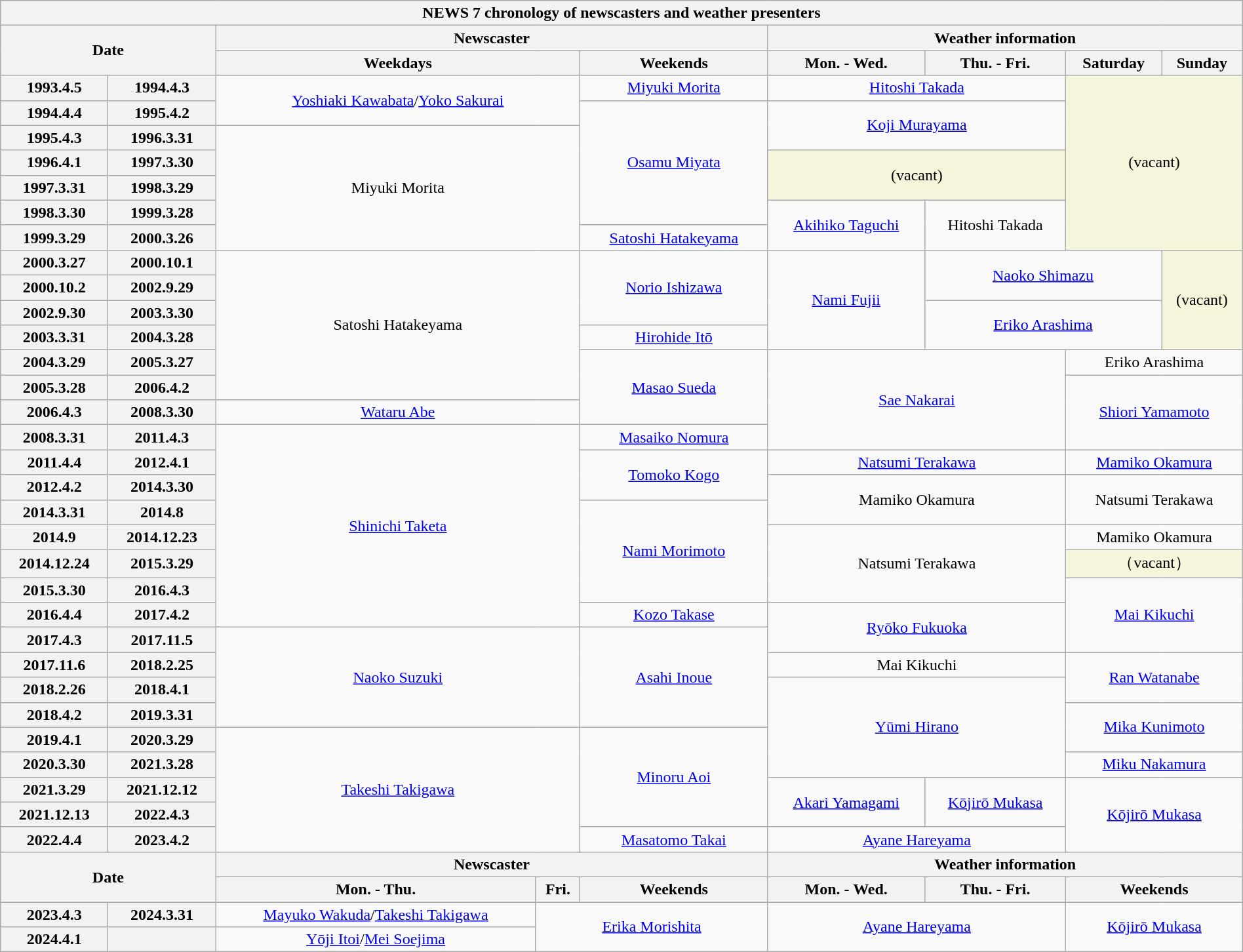<table class=wikitable style="text-align: center;width:100%">
<tr>
<th colspan="9">NEWS 7 chronology of newscasters and weather presenters</th>
</tr>
<tr>
<th colspan=2 rowspan=2>Date</th>
<th colspan=3>Newscaster</th>
<th colspan="4">Weather information</th>
</tr>
<tr>
<th colspan="2">Weekdays</th>
<th>Weekends</th>
<th>Mon. - Wed.</th>
<th>Thu. - Fri.</th>
<th>Saturday</th>
<th>Sunday</th>
</tr>
<tr>
<th>1993.4.5</th>
<th>1994.4.3</th>
<td colspan="2" rowspan="2"><a href='#'>Yoshiaki Kawabata</a>/<a href='#'>Yoko Sakurai</a></td>
<td><a href='#'>Miyuki Morita</a></td>
<td colspan="2"><a href='#'>Hitoshi Takada</a></td>
<td colspan="2" rowspan="7" style="background-color:beige">(vacant)</td>
</tr>
<tr>
<th>1994.4.4</th>
<th>1995.4.2</th>
<td rowspan="5"><a href='#'>Osamu Miyata</a></td>
<td colspan="2" rowspan="2"><a href='#'>Koji Murayama</a></td>
</tr>
<tr>
<th>1995.4.3</th>
<th>1996.3.31</th>
<td colspan="2" rowspan="5">Miyuki Morita</td>
</tr>
<tr>
<th>1996.4.1</th>
<th>1997.3.30</th>
<td colspan="2" rowspan="2" style="background-color:beige">(vacant)</td>
</tr>
<tr>
<th>1997.3.31</th>
<th>1998.3.29</th>
</tr>
<tr>
<th>1998.3.30</th>
<th>1999.3.28</th>
<td rowspan="2"><a href='#'>Akihiko Taguchi</a></td>
<td rowspan="2">Hitoshi Takada</td>
</tr>
<tr>
<th>1999.3.29</th>
<th>2000.3.26</th>
<td><a href='#'>Satoshi Hatakeyama</a></td>
</tr>
<tr>
<th>2000.3.27</th>
<th>2000.10.1</th>
<td colspan="2" rowspan="6">Satoshi Hatakeyama</td>
<td rowspan="3"><a href='#'>Norio Ishizawa</a></td>
<td rowspan="4"><a href='#'>Nami Fujii</a></td>
<td colspan="2" rowspan="2"><a href='#'>Naoko Shimazu</a></td>
<td rowspan="4" style="background-color:beige">(vacant)</td>
</tr>
<tr>
<th>2000.10.2</th>
<th>2002.9.29</th>
</tr>
<tr>
<th>2002.9.30</th>
<th>2003.3.30</th>
<td colspan="2" rowspan="2"><a href='#'>Eriko Arashima</a></td>
</tr>
<tr>
<th>2003.3.31</th>
<th>2004.3.28</th>
<td><a href='#'>Hirohide Itō</a></td>
</tr>
<tr>
<th>2004.3.29</th>
<th>2005.3.27</th>
<td rowspan="3"><a href='#'>Masao Sueda</a></td>
<td colspan="2" rowspan="4"><a href='#'>Sae Nakarai</a></td>
<td colspan="2">Eriko Arashima</td>
</tr>
<tr>
<th>2005.3.28</th>
<th>2006.4.2</th>
<td colspan="2" rowspan="3"><a href='#'>Shiori Yamamoto</a></td>
</tr>
<tr>
<th>2006.4.3</th>
<th>2008.3.30</th>
<td colspan="2"><a href='#'>Wataru Abe</a></td>
</tr>
<tr>
<th>2008.3.31</th>
<th>2011.4.3</th>
<td colspan="2" rowspan="8"><a href='#'>Shinichi Taketa</a></td>
<td><a href='#'>Masaiko Nomura</a></td>
</tr>
<tr>
<th>2011.4.4</th>
<th>2012.4.1</th>
<td rowspan="2"><a href='#'>Tomoko Kogo</a></td>
<td colspan="2"><a href='#'>Natsumi Terakawa</a></td>
<td colspan="2"><a href='#'>Mamiko Okamura</a></td>
</tr>
<tr>
<th>2012.4.2</th>
<th>2014.3.30</th>
<td colspan="2" rowspan="2">Mamiko Okamura</td>
<td colspan="2" rowspan="2">Natsumi Terakawa</td>
</tr>
<tr>
<th>2014.3.31</th>
<th>2014.8</th>
<td rowspan="4"><a href='#'>Nami Morimoto</a></td>
</tr>
<tr>
<th>2014.9</th>
<th>2014.12.23</th>
<td colspan="2" rowspan="3">Natsumi Terakawa</td>
<td colspan="2">Mamiko Okamura</td>
</tr>
<tr>
<th>2014.12.24</th>
<th>2015.3.29</th>
<td colspan="2"style="background-color:beige">（vacant）</td>
</tr>
<tr>
<th>2015.3.30</th>
<th>2016.4.3</th>
<td colspan="2" rowspan="3"><a href='#'>Mai Kikuchi</a></td>
</tr>
<tr>
<th>2016.4.4</th>
<th>2017.4.2</th>
<td><a href='#'>Kozo Takase</a></td>
<td colspan="2" rowspan="2"><a href='#'>Ryōko Fukuoka</a></td>
</tr>
<tr>
<th>2017.4.3</th>
<th>2017.11.5</th>
<td colspan="2" rowspan="4"><a href='#'>Naoko Suzuki</a></td>
<td rowspan="4"><a href='#'>Asahi Inoue</a></td>
</tr>
<tr>
<th>2017.11.6</th>
<th>2018.2.25</th>
<td colspan="2">Mai Kikuchi</td>
<td colspan="2" rowspan="2"><a href='#'>Ran Watanabe</a></td>
</tr>
<tr>
<th>2018.2.26</th>
<th>2018.4.1</th>
<td colspan="2" rowspan="4"><a href='#'>Yūmi Hirano</a></td>
</tr>
<tr>
<th>2018.4.2</th>
<th>2019.3.31</th>
<td colspan="2" rowspan="2"><a href='#'>Mika Kunimoto</a></td>
</tr>
<tr>
<th>2019.4.1</th>
<th>2020.3.29</th>
<td colspan="2" rowspan="5"><a href='#'>Takeshi Takigawa</a></td>
<td rowspan="4"><a href='#'>Minoru Aoi</a></td>
</tr>
<tr>
<th>2020.3.30</th>
<th>2021.3.28</th>
<td colspan="2"><a href='#'>Miku Nakamura</a></td>
</tr>
<tr>
<th>2021.3.29</th>
<th>2021.12.12</th>
<td rowspan="2"><a href='#'>Akari Yamagami</a></td>
<td rowspan="2"><a href='#'>Kōjirō Mukasa</a></td>
<td colspan="2" rowspan="3"><a href='#'>Kōjirō Mukasa</a></td>
</tr>
<tr>
<th>2021.12.13</th>
<th>2022.4.3</th>
</tr>
<tr>
<th>2022.4.4</th>
<th>2023.4.2</th>
<td><a href='#'>Masatomo Takai</a></td>
<td colspan="2"><a href='#'>Ayane Hareyama</a></td>
</tr>
<tr>
<th colspan="2" rowspan="2">Date</th>
<th colspan="3">Newscaster</th>
<th colspan="4">Weather information</th>
</tr>
<tr>
<th>Mon. - Thu.</th>
<th>Fri.</th>
<th>Weekends</th>
<th>Mon. - Wed.</th>
<th>Thu. - Fri.</th>
<th colspan="2">Weekends</th>
</tr>
<tr>
<th>2023.4.3</th>
<th>2024.3.31</th>
<td><a href='#'>Mayuko Wakuda</a>/<a href='#'>Takeshi Takigawa</a></td>
<td colspan="2" rowspan="2"><a href='#'>Erika Morishita</a></td>
<td colspan="2" rowspan="2"><a href='#'>Ayane Hareyama</a></td>
<td colspan="2" rowspan="2"><a href='#'>Kōjirō Mukasa</a></td>
</tr>
<tr>
<th>2024.4.1</th>
<th></th>
<td><a href='#'>Yōji Itoi</a>/<a href='#'>Mei Soejima</a></td>
</tr>
</table>
